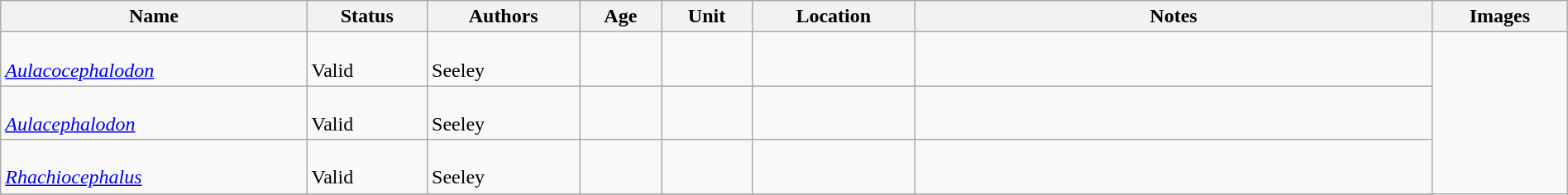<table class="wikitable sortable" align="center" width="100%">
<tr>
<th>Name</th>
<th>Status</th>
<th>Authors</th>
<th>Age</th>
<th>Unit</th>
<th>Location</th>
<th width="33%" class="unsortable">Notes</th>
<th class="unsortable">Images</th>
</tr>
<tr>
<td><br><em><a href='#'>Aulacocephalodon</a></em></td>
<td><br>Valid</td>
<td><br>Seeley</td>
<td></td>
<td></td>
<td></td>
<td><br></td>
<td rowspan="99"><br></td>
</tr>
<tr>
<td><br><em><a href='#'>Aulacephalodon</a></em></td>
<td><br>Valid</td>
<td><br>Seeley</td>
<td></td>
<td></td>
<td></td>
<td></td>
</tr>
<tr>
<td><br><em><a href='#'>Rhachiocephalus</a></em></td>
<td><br>Valid</td>
<td><br>Seeley</td>
<td></td>
<td></td>
<td></td>
<td></td>
</tr>
<tr>
</tr>
</table>
